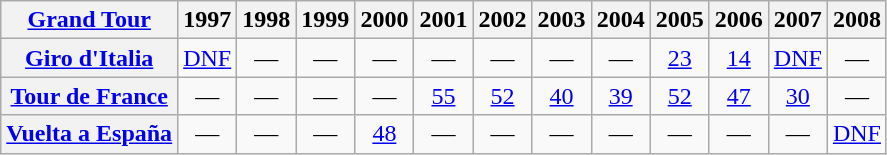<table class="wikitable plainrowheaders">
<tr>
<th scope="col"><a href='#'>Grand Tour</a></th>
<th scope="col">1997</th>
<th scope="col">1998</th>
<th scope="col">1999</th>
<th scope="col">2000</th>
<th scope="col">2001</th>
<th scope="col">2002</th>
<th scope="col">2003</th>
<th scope="col">2004</th>
<th scope="col">2005</th>
<th scope="col">2006</th>
<th scope="col">2007</th>
<th scope="col">2008</th>
</tr>
<tr style="text-align:center;">
<th scope="row"> <a href='#'>Giro d'Italia</a></th>
<td><a href='#'>DNF</a></td>
<td>—</td>
<td>—</td>
<td>—</td>
<td>—</td>
<td>—</td>
<td>—</td>
<td>—</td>
<td><a href='#'>23</a></td>
<td><a href='#'>14</a></td>
<td><a href='#'>DNF</a></td>
<td>—</td>
</tr>
<tr style="text-align:center;">
<th scope="row"> <a href='#'>Tour de France</a></th>
<td>—</td>
<td>—</td>
<td>—</td>
<td>—</td>
<td><a href='#'>55</a></td>
<td><a href='#'>52</a></td>
<td><a href='#'>40</a></td>
<td><a href='#'>39</a></td>
<td><a href='#'>52</a></td>
<td><a href='#'>47</a></td>
<td><a href='#'>30</a></td>
<td>—</td>
</tr>
<tr style="text-align:center;">
<th scope="row"> <a href='#'>Vuelta a España</a></th>
<td>—</td>
<td>—</td>
<td>—</td>
<td><a href='#'>48</a></td>
<td>—</td>
<td>—</td>
<td>—</td>
<td>—</td>
<td>—</td>
<td>—</td>
<td>—</td>
<td><a href='#'>DNF</a></td>
</tr>
</table>
